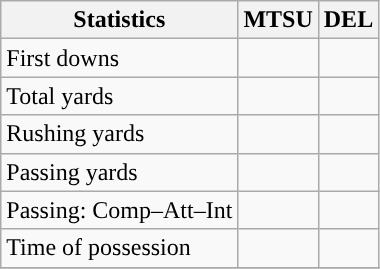<table class="wikitable" style="float: left;">
<tr>
<th>Statistics</th>
<th>MTSU</th>
<th>DEL</th>
</tr>
<tr>
<td>First downs</td>
<td></td>
<td></td>
</tr>
<tr>
<td>Total yards</td>
<td></td>
<td></td>
</tr>
<tr>
<td>Rushing yards</td>
<td></td>
<td></td>
</tr>
<tr>
<td>Passing yards</td>
<td></td>
<td></td>
</tr>
<tr>
<td>Passing: Comp–Att–Int</td>
<td></td>
<td></td>
</tr>
<tr>
<td>Time of possession</td>
<td></td>
<td></td>
</tr>
<tr>
</tr>
</table>
